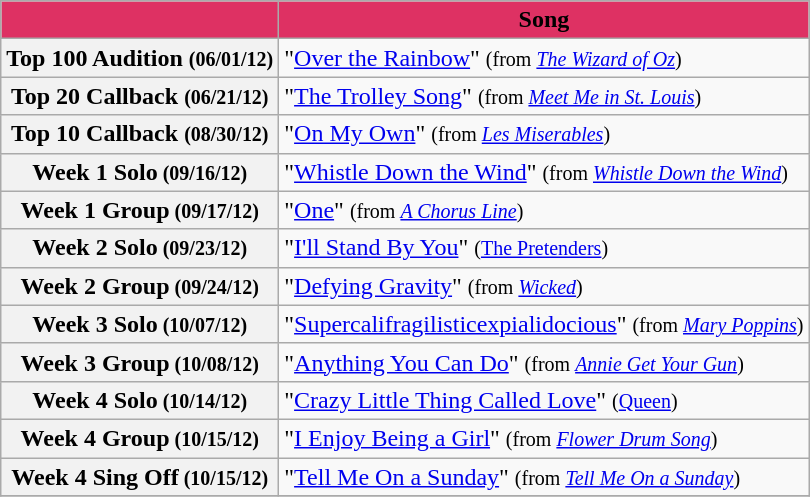<table class="wikitable">
<tr>
<th style="background:#DE3163;"></th>
<th style="background:#DE3163;">Song</th>
</tr>
<tr>
<th>Top 100 Audition <small> (06/01/12)</small></th>
<td>"<a href='#'>Over the Rainbow</a>" <small>(from <em><a href='#'>The Wizard of Oz</a></em>)</small></td>
</tr>
<tr>
<th>Top 20 Callback <small> (06/21/12)</small></th>
<td>"<a href='#'>The Trolley Song</a>" <small>(from <em><a href='#'>Meet Me in St. Louis</a></em>)</small></td>
</tr>
<tr>
<th>Top 10 Callback <small> (08/30/12)</small></th>
<td>"<a href='#'>On My Own</a>" <small>(from <em><a href='#'>Les Miserables</a></em>)</small></td>
</tr>
<tr>
<th>Week 1 Solo<small> (09/16/12)</small></th>
<td>"<a href='#'>Whistle Down the Wind</a>" <small>(from <em><a href='#'>Whistle Down the Wind</a></em>)</small></td>
</tr>
<tr>
<th>Week 1 Group<small> (09/17/12)</small></th>
<td>"<a href='#'>One</a>" <small>(from <em><a href='#'>A Chorus Line</a></em>)</small></td>
</tr>
<tr>
<th>Week 2 Solo<small> (09/23/12)</small></th>
<td>"<a href='#'>I'll Stand By You</a>" <small> (<a href='#'>The Pretenders</a>)</small></td>
</tr>
<tr>
<th>Week 2 Group<small> (09/24/12)</small></th>
<td>"<a href='#'>Defying Gravity</a>" <small> (from <em><a href='#'>Wicked</a></em>)</small></td>
</tr>
<tr>
<th>Week 3 Solo<small> (10/07/12)</small></th>
<td>"<a href='#'>Supercalifragilisticexpialidocious</a>" <small>(from <em><a href='#'>Mary Poppins</a></em>)</small></td>
</tr>
<tr>
<th>Week 3 Group<small> (10/08/12)</small></th>
<td>"<a href='#'>Anything You Can Do</a>" <small>(from <em><a href='#'>Annie Get Your Gun</a></em>)</small></td>
</tr>
<tr>
<th>Week 4 Solo<small> (10/14/12)</small></th>
<td>"<a href='#'>Crazy Little Thing Called Love</a>" <small> (<a href='#'>Queen</a>)</small></td>
</tr>
<tr>
<th>Week 4 Group<small> (10/15/12)</small></th>
<td>"<a href='#'>I Enjoy Being a Girl</a>" <small>(from <em><a href='#'>Flower Drum Song</a></em>)</small></td>
</tr>
<tr>
<th>Week 4 Sing Off<small> (10/15/12)</small></th>
<td>"<a href='#'>Tell Me On a Sunday</a>" <small>(from <em><a href='#'>Tell Me On a Sunday</a></em>)</small></td>
</tr>
<tr>
</tr>
</table>
